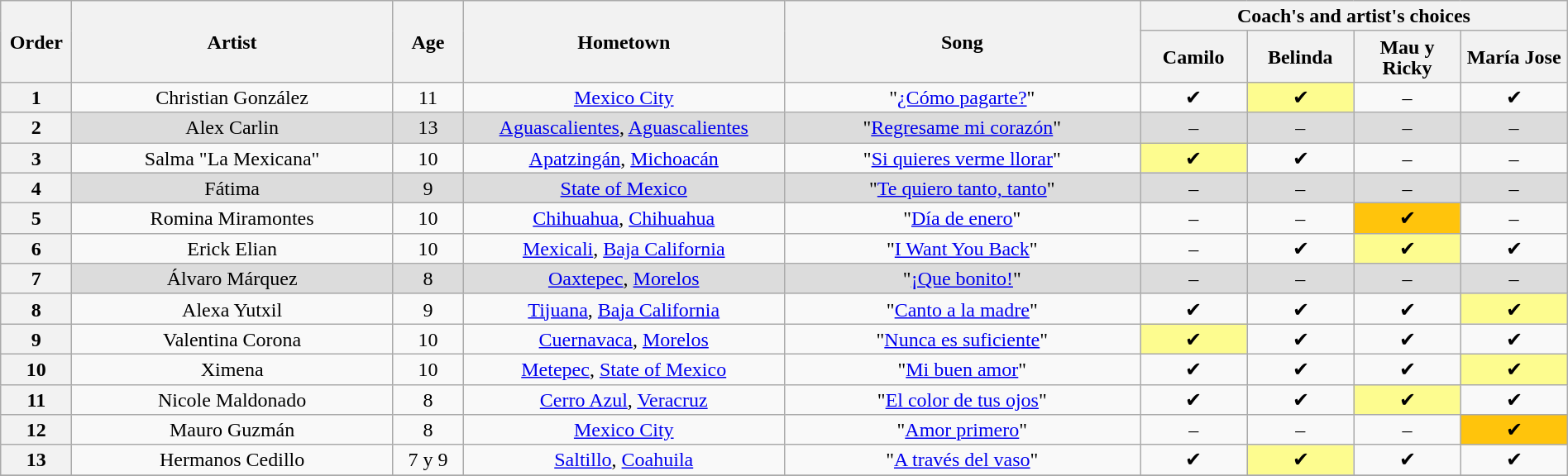<table class="wikitable" style="text-align:center; line-height:17px; width:100%">
<tr>
<th scope="col" rowspan="2" style="width:04%">Order</th>
<th scope="col" rowspan="2" style="width:18%">Artist</th>
<th scope="col" rowspan="2" style="width:04%">Age</th>
<th scope="col" rowspan="2" style="width:18%">Hometown</th>
<th scope="col" rowspan="2" style="width:20%">Song</th>
<th scope="col" colspan="4" style="width:24%">Coach's and artist's choices</th>
</tr>
<tr>
<th style="width:06%">Camilo</th>
<th style="width:06%">Belinda</th>
<th style="width:06%">Mau y Ricky</th>
<th style="width:06%">María Jose</th>
</tr>
<tr>
<th>1</th>
<td>Christian González</td>
<td>11</td>
<td><a href='#'>Mexico City</a></td>
<td>"<a href='#'>¿Cómo pagarte?</a>"</td>
<td>✔</td>
<td style="background:#fdfc8f">✔</td>
<td>–</td>
<td>✔</td>
</tr>
<tr style="background:#dcdcdc">
<th>2</th>
<td>Alex Carlin</td>
<td>13</td>
<td><a href='#'>Aguascalientes</a>, <a href='#'>Aguascalientes</a></td>
<td>"<a href='#'>Regresame mi corazón</a>"</td>
<td>–</td>
<td>–</td>
<td>–</td>
<td>–</td>
</tr>
<tr>
<th>3</th>
<td>Salma "La Mexicana"</td>
<td>10</td>
<td><a href='#'>Apatzingán</a>, <a href='#'>Michoacán</a></td>
<td>"<a href='#'>Si quieres verme llorar</a>"</td>
<td style="background:#fdfc8f">✔</td>
<td>✔</td>
<td>–</td>
<td>–</td>
</tr>
<tr style="background:#dcdcdc">
<th>4</th>
<td>Fátima</td>
<td>9</td>
<td><a href='#'>State of Mexico</a></td>
<td>"<a href='#'>Te quiero tanto, tanto</a>"</td>
<td>–</td>
<td>–</td>
<td>–</td>
<td>–</td>
</tr>
<tr>
<th>5</th>
<td>Romina Miramontes</td>
<td>10</td>
<td><a href='#'>Chihuahua</a>, <a href='#'>Chihuahua</a></td>
<td>"<a href='#'>Día de enero</a>"</td>
<td>–</td>
<td>–</td>
<td style="background:#ffc40c">✔</td>
<td>–</td>
</tr>
<tr>
<th>6</th>
<td>Erick Elian</td>
<td>10</td>
<td><a href='#'>Mexicali</a>, <a href='#'>Baja California</a></td>
<td>"<a href='#'>I Want You Back</a>"</td>
<td>–</td>
<td>✔</td>
<td style="background:#fdfc8f">✔</td>
<td>✔</td>
</tr>
<tr style="background:#dcdcdc">
<th>7</th>
<td>Álvaro Márquez</td>
<td>8</td>
<td><a href='#'>Oaxtepec</a>, <a href='#'>Morelos</a></td>
<td>"<a href='#'>¡Que bonito!</a>"</td>
<td>–</td>
<td>–</td>
<td>–</td>
<td>–</td>
</tr>
<tr>
<th>8</th>
<td>Alexa Yutxil</td>
<td>9</td>
<td><a href='#'>Tijuana</a>, <a href='#'>Baja California</a></td>
<td>"<a href='#'>Canto a la madre</a>"</td>
<td>✔</td>
<td>✔</td>
<td>✔</td>
<td style="background:#fdfc8f">✔</td>
</tr>
<tr>
<th>9</th>
<td>Valentina Corona</td>
<td>10</td>
<td><a href='#'>Cuernavaca</a>, <a href='#'>Morelos</a></td>
<td>"<a href='#'>Nunca es suficiente</a>"</td>
<td style="background:#fdfc8f">✔</td>
<td>✔</td>
<td>✔</td>
<td>✔</td>
</tr>
<tr>
<th>10</th>
<td>Ximena</td>
<td>10</td>
<td><a href='#'>Metepec</a>, <a href='#'>State of Mexico</a></td>
<td>"<a href='#'>Mi buen amor</a>"</td>
<td>✔</td>
<td>✔</td>
<td>✔</td>
<td style="background:#fdfc8f">✔</td>
</tr>
<tr>
<th>11</th>
<td>Nicole Maldonado</td>
<td>8</td>
<td><a href='#'>Cerro Azul</a>, <a href='#'>Veracruz</a></td>
<td>"<a href='#'>El color de tus ojos</a>"</td>
<td>✔</td>
<td>✔</td>
<td style="background:#fdfc8f">✔</td>
<td>✔</td>
</tr>
<tr>
<th>12</th>
<td>Mauro Guzmán</td>
<td>8</td>
<td><a href='#'>Mexico City</a></td>
<td>"<a href='#'>Amor primero</a>"</td>
<td>–</td>
<td>–</td>
<td>–</td>
<td style="background:#ffc40c">✔</td>
</tr>
<tr>
<th>13</th>
<td>Hermanos Cedillo<br></td>
<td>7 y 9</td>
<td><a href='#'>Saltillo</a>, <a href='#'>Coahuila</a></td>
<td>"<a href='#'>A través del vaso</a>"</td>
<td>✔</td>
<td style="background:#fdfc8f">✔</td>
<td>✔</td>
<td>✔</td>
</tr>
<tr>
</tr>
</table>
